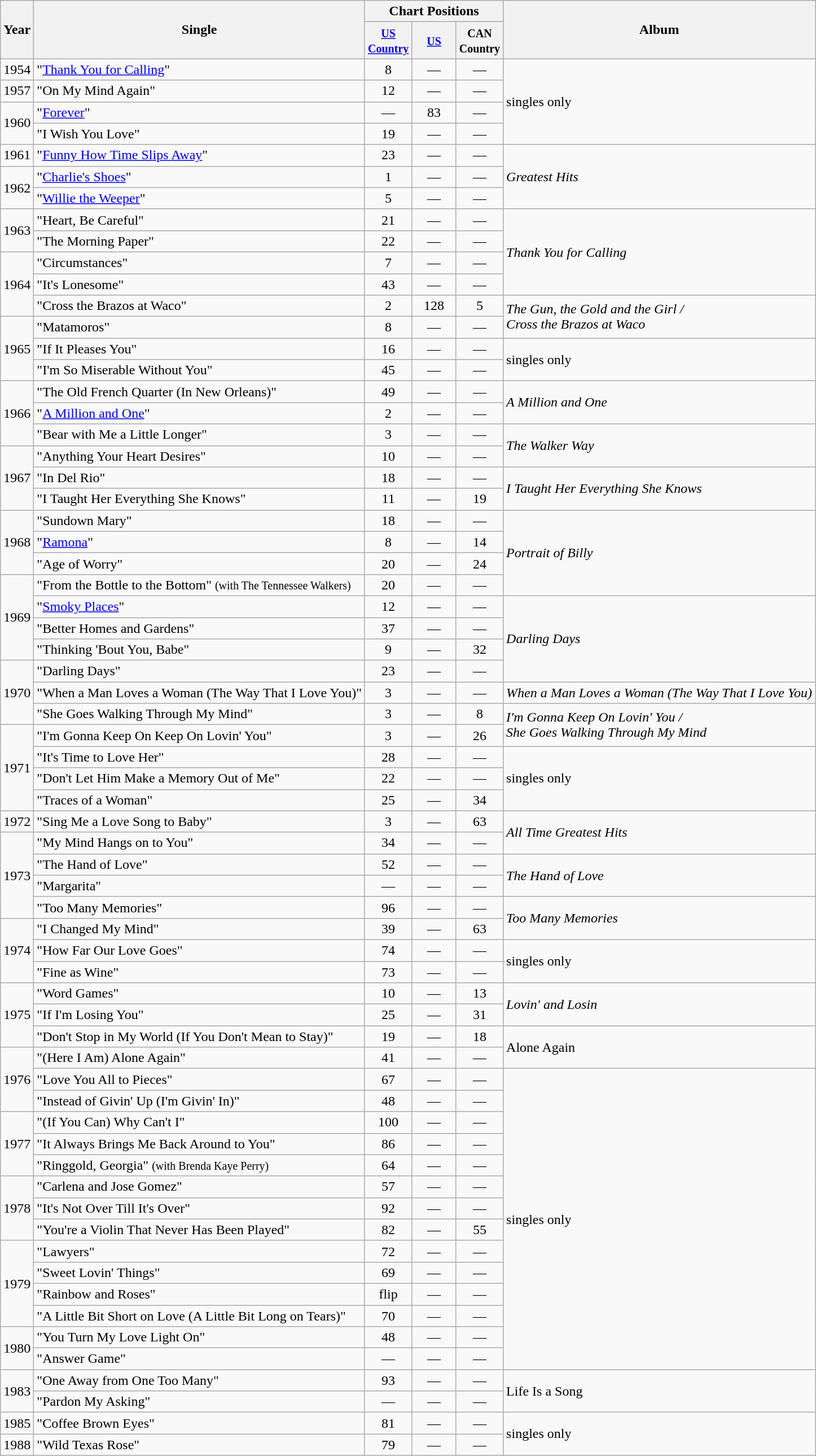<table class="wikitable">
<tr>
<th rowspan="2">Year</th>
<th rowspan="2">Single</th>
<th colspan="3">Chart Positions</th>
<th rowspan="2">Album</th>
</tr>
<tr>
<th width="45"><small><a href='#'>US Country</a></small></th>
<th width="45"><small><a href='#'>US</a></small></th>
<th width="45"><small>CAN Country</small></th>
</tr>
<tr>
<td>1954</td>
<td>"<a href='#'>Thank You for Calling</a>"</td>
<td align="center">8</td>
<td align="center">—</td>
<td align="center">—</td>
<td rowspan="4">singles only</td>
</tr>
<tr>
<td>1957</td>
<td>"On My Mind Again"</td>
<td align="center">12</td>
<td align="center">—</td>
<td align="center">—</td>
</tr>
<tr>
<td rowspan="2">1960</td>
<td>"<a href='#'>Forever</a>"</td>
<td align="center">—</td>
<td align="center">83</td>
<td align="center">—</td>
</tr>
<tr>
<td>"I Wish You Love"</td>
<td align="center">19</td>
<td align="center">—</td>
<td align="center">—</td>
</tr>
<tr>
<td>1961</td>
<td>"<a href='#'>Funny How Time Slips Away</a>"</td>
<td align="center">23</td>
<td align="center">—</td>
<td align="center">—</td>
<td rowspan="3"><em>Greatest Hits</em></td>
</tr>
<tr>
<td rowspan="2">1962</td>
<td>"<a href='#'>Charlie's Shoes</a>"</td>
<td align="center">1</td>
<td align="center">—</td>
<td align="center">—</td>
</tr>
<tr>
<td>"<a href='#'>Willie the Weeper</a>"</td>
<td align="center">5</td>
<td align="center">—</td>
<td align="center">—</td>
</tr>
<tr>
<td rowspan="2">1963</td>
<td>"Heart, Be Careful"</td>
<td align="center">21</td>
<td align="center">—</td>
<td align="center">—</td>
<td rowspan="4"><em>Thank You for Calling</em></td>
</tr>
<tr>
<td>"The Morning Paper"</td>
<td align="center">22</td>
<td align="center">—</td>
<td align="center">—</td>
</tr>
<tr>
<td rowspan="3">1964</td>
<td>"Circumstances"</td>
<td align="center">7</td>
<td align="center">—</td>
<td align="center">—</td>
</tr>
<tr>
<td>"It's Lonesome"</td>
<td align="center">43</td>
<td align="center">—</td>
<td align="center">—</td>
</tr>
<tr>
<td>"Cross the Brazos at Waco"</td>
<td align="center">2</td>
<td align="center">128</td>
<td align="center">5</td>
<td rowspan="2"><em>The Gun, the Gold and the Girl /<br>Cross the Brazos at Waco</em></td>
</tr>
<tr>
<td rowspan="3">1965</td>
<td>"Matamoros"</td>
<td align="center">8</td>
<td align="center">—</td>
<td align="center">—</td>
</tr>
<tr>
<td>"If It Pleases You"</td>
<td align="center">16</td>
<td align="center">—</td>
<td align="center">—</td>
<td rowspan="2">singles only</td>
</tr>
<tr>
<td>"I'm So Miserable Without You"</td>
<td align="center">45</td>
<td align="center">—</td>
<td align="center">—</td>
</tr>
<tr>
<td rowspan="3">1966</td>
<td>"The Old French Quarter (In New Orleans)"</td>
<td align="center">49</td>
<td align="center">—</td>
<td align="center">—</td>
<td rowspan="2"><em>A Million and One</em></td>
</tr>
<tr>
<td>"<a href='#'>A Million and One</a>"</td>
<td align="center">2</td>
<td align="center">—</td>
<td align="center">—</td>
</tr>
<tr>
<td>"Bear with Me a Little Longer"</td>
<td align="center">3</td>
<td align="center">—</td>
<td align="center">—</td>
<td rowspan="2"><em>The Walker Way</em></td>
</tr>
<tr>
<td rowspan="3">1967</td>
<td>"Anything Your Heart Desires"</td>
<td align="center">10</td>
<td align="center">—</td>
<td align="center">—</td>
</tr>
<tr>
<td>"In Del Rio"</td>
<td align="center">18</td>
<td align="center">—</td>
<td align="center">—</td>
<td rowspan="2"><em>I Taught Her Everything She Knows</em></td>
</tr>
<tr>
<td>"I Taught Her Everything She Knows"</td>
<td align="center">11</td>
<td align="center">—</td>
<td align="center">19</td>
</tr>
<tr>
<td rowspan="3">1968</td>
<td>"Sundown Mary"</td>
<td align="center">18</td>
<td align="center">—</td>
<td align="center">—</td>
<td rowspan="4"><em>Portrait of Billy</em></td>
</tr>
<tr>
<td>"<a href='#'>Ramona</a>"</td>
<td align="center">8</td>
<td align="center">—</td>
<td align="center">14</td>
</tr>
<tr>
<td>"Age of Worry"</td>
<td align="center">20</td>
<td align="center">—</td>
<td align="center">24</td>
</tr>
<tr>
<td rowspan="4">1969</td>
<td>"From the Bottle to the Bottom" <small>(with The Tennessee Walkers)</small></td>
<td align="center">20</td>
<td align="center">—</td>
<td align="center">—</td>
</tr>
<tr>
<td>"<a href='#'>Smoky Places</a>"</td>
<td align="center">12</td>
<td align="center">—</td>
<td align="center">—</td>
<td rowspan="4"><em>Darling Days</em></td>
</tr>
<tr>
<td>"Better Homes and Gardens"</td>
<td align="center">37</td>
<td align="center">—</td>
<td align="center">—</td>
</tr>
<tr>
<td>"Thinking 'Bout You, Babe"</td>
<td align="center">9</td>
<td align="center">—</td>
<td align="center">32</td>
</tr>
<tr>
<td rowspan="3">1970</td>
<td>"Darling Days"</td>
<td align="center">23</td>
<td align="center">—</td>
<td align="center">—</td>
</tr>
<tr>
<td>"When a Man Loves a Woman (The Way That I Love You)"</td>
<td align="center">3</td>
<td align="center">—</td>
<td align="center">—</td>
<td><em>When a Man Loves a Woman (The Way That I Love You)</em></td>
</tr>
<tr>
<td>"She Goes Walking Through My Mind"</td>
<td align="center">3</td>
<td align="center">—</td>
<td align="center">8</td>
<td rowspan="2"><em>I'm Gonna Keep On Lovin' You /<br>She Goes Walking Through My Mind</em></td>
</tr>
<tr>
<td rowspan="4">1971</td>
<td>"I'm Gonna Keep On Keep On Lovin' You"</td>
<td align="center">3</td>
<td align="center">—</td>
<td align="center">26</td>
</tr>
<tr>
<td>"It's Time to Love Her"</td>
<td align="center">28</td>
<td align="center">—</td>
<td align="center">—</td>
<td rowspan="3">singles only</td>
</tr>
<tr>
<td>"Don't Let Him Make a Memory Out of Me"</td>
<td align="center">22</td>
<td align="center">—</td>
<td align="center">—</td>
</tr>
<tr>
<td>"Traces of a Woman"</td>
<td align="center">25</td>
<td align="center">—</td>
<td align="center">34</td>
</tr>
<tr>
<td>1972</td>
<td>"Sing Me a Love Song to Baby"</td>
<td align="center">3</td>
<td align="center">—</td>
<td align="center">63</td>
<td rowspan="2"><em>All Time Greatest Hits</em></td>
</tr>
<tr>
<td rowspan="4">1973</td>
<td>"My Mind Hangs on to You"</td>
<td align="center">34</td>
<td align="center">—</td>
<td align="center">—</td>
</tr>
<tr>
<td>"The Hand of Love"</td>
<td align="center">52</td>
<td align="center">—</td>
<td align="center">—</td>
<td rowspan="2"><em>The Hand of Love</em></td>
</tr>
<tr>
<td>"Margarita"</td>
<td align="center">—</td>
<td align="center">—</td>
<td align="center">—</td>
</tr>
<tr>
<td>"Too Many Memories"</td>
<td align="center">96</td>
<td align="center">—</td>
<td align="center">—</td>
<td rowspan="2"><em>Too Many Memories</em></td>
</tr>
<tr>
<td rowspan="3">1974</td>
<td>"I Changed My Mind"</td>
<td align="center">39</td>
<td align="center">—</td>
<td align="center">63</td>
</tr>
<tr>
<td>"How Far Our Love Goes"</td>
<td align="center">74</td>
<td align="center">—</td>
<td align="center">—</td>
<td rowspan="2">singles only</td>
</tr>
<tr>
<td>"Fine as Wine"</td>
<td align="center">73</td>
<td align="center">—</td>
<td align="center">—</td>
</tr>
<tr>
<td rowspan="3">1975</td>
<td>"Word Games"</td>
<td align="center">10</td>
<td align="center">—</td>
<td align="center">13</td>
<td rowspan="2"><em>Lovin' and Losin<strong></td>
</tr>
<tr>
<td>"If I'm Losing You"</td>
<td align="center">25</td>
<td align="center">—</td>
<td align="center">31</td>
</tr>
<tr>
<td>"Don't Stop in My World (If You Don't Mean to Stay)"</td>
<td align="center">19</td>
<td align="center">—</td>
<td align="center">18</td>
<td rowspan="2"></em>Alone Again<em></td>
</tr>
<tr>
<td rowspan="3">1976</td>
<td>"(Here I Am) Alone Again"</td>
<td align="center">41</td>
<td align="center">—</td>
<td align="center">—</td>
</tr>
<tr>
<td>"Love You All to Pieces"</td>
<td align="center">67</td>
<td align="center">—</td>
<td align="center">—</td>
<td rowspan="14">singles only</td>
</tr>
<tr>
<td>"Instead of Givin' Up (I'm Givin' In)"</td>
<td align="center">48</td>
<td align="center">—</td>
<td align="center">—</td>
</tr>
<tr>
<td rowspan="3">1977</td>
<td>"(If You Can) Why Can't I"</td>
<td align="center">100</td>
<td align="center">—</td>
<td align="center">—</td>
</tr>
<tr>
<td>"It Always Brings Me Back Around to You"</td>
<td align="center">86</td>
<td align="center">—</td>
<td align="center">—</td>
</tr>
<tr>
<td>"Ringgold, Georgia" <small>(with Brenda Kaye Perry)</small></td>
<td align="center">64</td>
<td align="center">—</td>
<td align="center">—</td>
</tr>
<tr>
<td rowspan="3">1978</td>
<td>"Carlena and Jose Gomez"</td>
<td align="center">57</td>
<td align="center">—</td>
<td align="center">—</td>
</tr>
<tr>
<td>"It's Not Over Till It's Over"</td>
<td align="center">92</td>
<td align="center">—</td>
<td align="center">—</td>
</tr>
<tr>
<td>"You're a Violin That Never Has Been Played"</td>
<td align="center">82</td>
<td align="center">—</td>
<td align="center">55</td>
</tr>
<tr>
<td rowspan="4">1979</td>
<td>"Lawyers"</td>
<td align="center">72</td>
<td align="center">—</td>
<td align="center">—</td>
</tr>
<tr>
<td>"Sweet Lovin' Things"</td>
<td align="center">69</td>
<td align="center">—</td>
<td align="center">—</td>
</tr>
<tr>
<td>"Rainbow and Roses"</td>
<td align="center">flip</td>
<td align="center">—</td>
<td align="center">—</td>
</tr>
<tr>
<td>"A Little Bit Short on Love (A Little Bit Long on Tears)"</td>
<td align="center">70</td>
<td align="center">—</td>
<td align="center">—</td>
</tr>
<tr>
<td rowspan="2">1980</td>
<td>"You Turn My Love Light On"</td>
<td align="center">48</td>
<td align="center">—</td>
<td align="center">—</td>
</tr>
<tr>
<td>"Answer Game"</td>
<td align="center">—</td>
<td align="center">—</td>
<td align="center">—</td>
</tr>
<tr>
<td rowspan="2">1983</td>
<td>"One Away from One Too Many"</td>
<td align="center">93</td>
<td align="center">—</td>
<td align="center">—</td>
<td rowspan="2"></em>Life Is a Song<em></td>
</tr>
<tr>
<td>"Pardon My Asking"</td>
<td align="center">—</td>
<td align="center">—</td>
<td align="center">—</td>
</tr>
<tr>
<td>1985</td>
<td>"Coffee Brown Eyes"</td>
<td align="center">81</td>
<td align="center">—</td>
<td align="center">—</td>
<td rowspan="2">singles only</td>
</tr>
<tr>
<td>1988</td>
<td>"Wild Texas Rose"</td>
<td align="center">79</td>
<td align="center">—</td>
<td align="center">—</td>
</tr>
</table>
